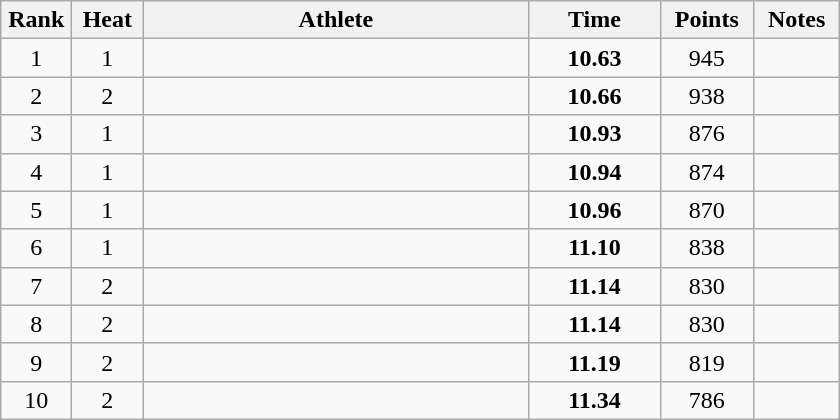<table class="wikitable" style="text-align:center">
<tr>
<th width=40>Rank</th>
<th width=40>Heat</th>
<th width=250>Athlete</th>
<th width=80>Time</th>
<th width=55>Points</th>
<th width=50>Notes</th>
</tr>
<tr>
<td>1</td>
<td>1</td>
<td align="left"></td>
<td><strong>10.63</strong></td>
<td>945</td>
<td></td>
</tr>
<tr>
<td>2</td>
<td>2</td>
<td align="left"></td>
<td><strong>10.66</strong></td>
<td>938</td>
<td></td>
</tr>
<tr>
<td>3</td>
<td>1</td>
<td align="left"></td>
<td><strong>10.93</strong></td>
<td>876</td>
<td></td>
</tr>
<tr>
<td>4</td>
<td>1</td>
<td align="left"></td>
<td><strong>10.94</strong></td>
<td>874</td>
<td></td>
</tr>
<tr>
<td>5</td>
<td>1</td>
<td align="left"></td>
<td><strong>10.96</strong></td>
<td>870</td>
<td></td>
</tr>
<tr>
<td>6</td>
<td>1</td>
<td align="left"></td>
<td><strong>11.10</strong></td>
<td>838</td>
<td></td>
</tr>
<tr>
<td>7</td>
<td>2</td>
<td align="left"></td>
<td><strong>11.14</strong></td>
<td>830</td>
<td></td>
</tr>
<tr>
<td>8</td>
<td>2</td>
<td align="left"></td>
<td><strong>11.14</strong></td>
<td>830</td>
<td></td>
</tr>
<tr>
<td>9</td>
<td>2</td>
<td align="left"></td>
<td><strong>11.19</strong></td>
<td>819</td>
<td></td>
</tr>
<tr>
<td>10</td>
<td>2</td>
<td align="left"></td>
<td><strong>11.34</strong></td>
<td>786</td>
<td></td>
</tr>
</table>
